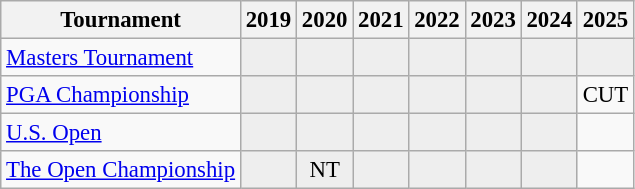<table class="wikitable" style="font-size:95%;text-align:center;">
<tr>
<th>Tournament</th>
<th>2019</th>
<th>2020</th>
<th>2021</th>
<th>2022</th>
<th>2023</th>
<th>2024</th>
<th>2025</th>
</tr>
<tr>
<td align=left><a href='#'>Masters Tournament</a></td>
<td style="background:#eeeeee;"></td>
<td style="background:#eeeeee;"></td>
<td style="background:#eeeeee;"></td>
<td style="background:#eeeeee;"></td>
<td style="background:#eeeeee;"></td>
<td style="background:#eeeeee;"></td>
<td style="background:#eeeeee;"></td>
</tr>
<tr>
<td align=left><a href='#'>PGA Championship</a></td>
<td style="background:#eeeeee;"></td>
<td style="background:#eeeeee;"></td>
<td style="background:#eeeeee;"></td>
<td style="background:#eeeeee;"></td>
<td style="background:#eeeeee;"></td>
<td style="background:#eeeeee;"></td>
<td>CUT</td>
</tr>
<tr>
<td align=left><a href='#'>U.S. Open</a></td>
<td style="background:#eeeeee;"></td>
<td style="background:#eeeeee;"></td>
<td style="background:#eeeeee;"></td>
<td style="background:#eeeeee;"></td>
<td style="background:#eeeeee;"></td>
<td style="background:#eeeeee;"></td>
<td></td>
</tr>
<tr>
<td align=left><a href='#'>The Open Championship</a></td>
<td style="background:#eeeeee;"></td>
<td style="background:#eeeeee;">NT</td>
<td style="background:#eeeeee;"></td>
<td style="background:#eeeeee;"></td>
<td style="background:#eeeeee;"></td>
<td style="background:#eeeeee;"></td>
<td></td>
</tr>
</table>
